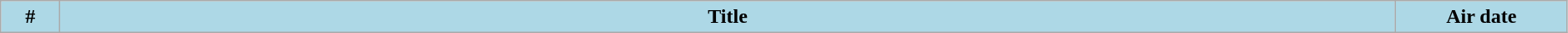<table class="wikitable plainrowheaders" style="width:99%; background:#fff;">
<tr>
<th style="background:#add8e6; width:40px;">#</th>
<th style="background: #add8e6;">Title</th>
<th style="background:#add8e6; width:130px;">Air date<br>




</th>
</tr>
</table>
